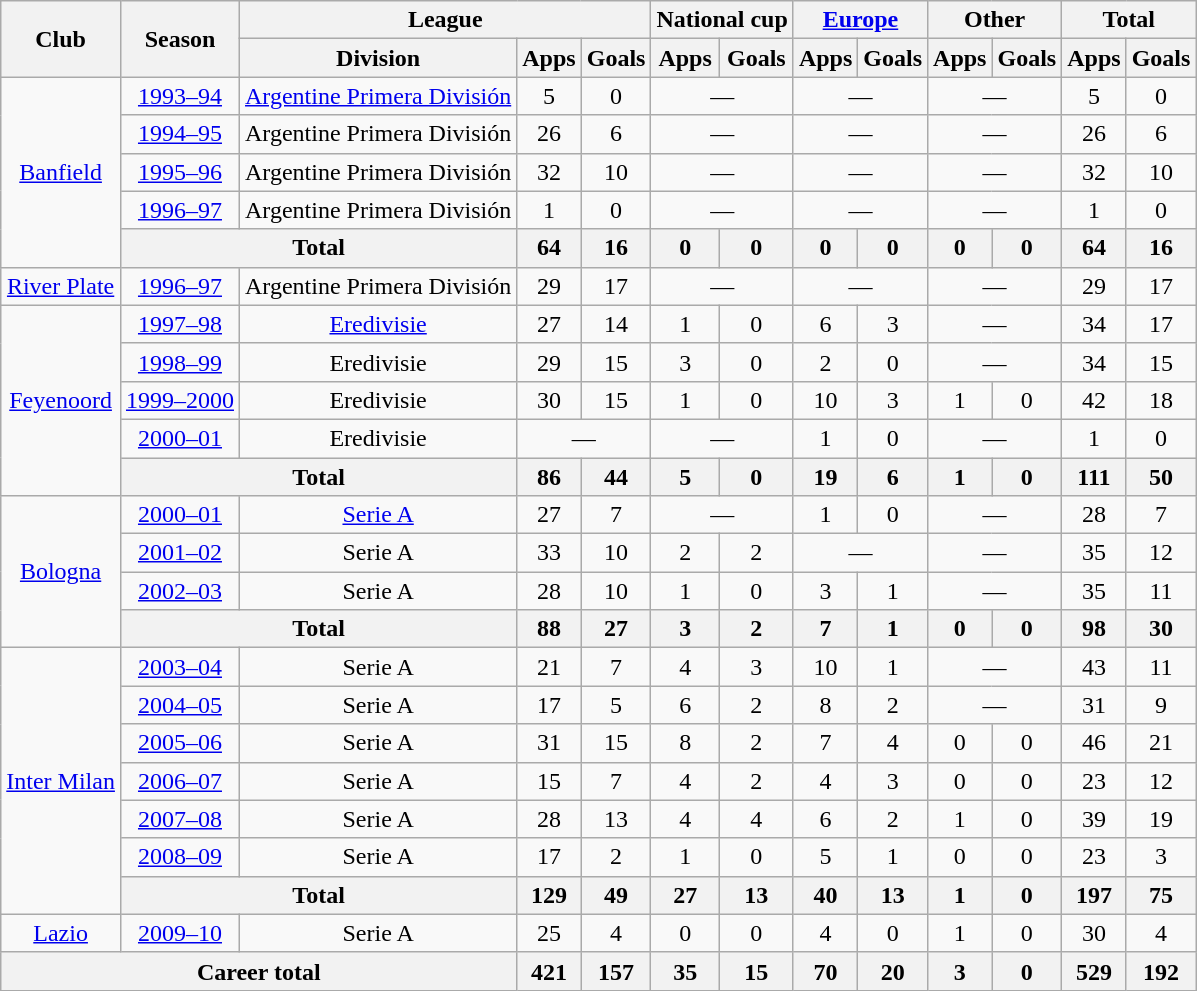<table class="wikitable" style="text-align: center">
<tr>
<th rowspan="2">Club</th>
<th rowspan="2">Season</th>
<th colspan="3">League</th>
<th colspan="2">National cup</th>
<th colspan="2"><a href='#'>Europe</a></th>
<th colspan="2">Other</th>
<th colspan="2">Total</th>
</tr>
<tr>
<th>Division</th>
<th>Apps</th>
<th>Goals</th>
<th>Apps</th>
<th>Goals</th>
<th>Apps</th>
<th>Goals</th>
<th>Apps</th>
<th>Goals</th>
<th>Apps</th>
<th>Goals</th>
</tr>
<tr>
<td rowspan="5"><a href='#'>Banfield</a></td>
<td><a href='#'>1993–94</a></td>
<td><a href='#'>Argentine Primera División</a></td>
<td>5</td>
<td>0</td>
<td colspan=2>—</td>
<td colspan=2>—</td>
<td colspan=2>—</td>
<td>5</td>
<td>0</td>
</tr>
<tr>
<td><a href='#'>1994–95</a></td>
<td>Argentine Primera División</td>
<td>26</td>
<td>6</td>
<td colspan=2>—</td>
<td colspan=2>—</td>
<td colspan=2>—</td>
<td>26</td>
<td>6</td>
</tr>
<tr>
<td><a href='#'>1995–96</a></td>
<td>Argentine Primera División</td>
<td>32</td>
<td>10</td>
<td colspan=2>—</td>
<td colspan=2>—</td>
<td colspan=2>—</td>
<td>32</td>
<td>10</td>
</tr>
<tr>
<td><a href='#'>1996–97</a></td>
<td>Argentine Primera División</td>
<td>1</td>
<td>0</td>
<td colspan=2>—</td>
<td colspan=2>—</td>
<td colspan=2>—</td>
<td>1</td>
<td>0</td>
</tr>
<tr>
<th colspan="2">Total</th>
<th>64</th>
<th>16</th>
<th>0</th>
<th>0</th>
<th>0</th>
<th>0</th>
<th>0</th>
<th>0</th>
<th>64</th>
<th>16</th>
</tr>
<tr>
<td><a href='#'>River Plate</a></td>
<td><a href='#'>1996–97</a></td>
<td>Argentine Primera División</td>
<td>29</td>
<td>17</td>
<td colspan=2>—</td>
<td colspan=2>—</td>
<td colspan=2>—</td>
<td>29</td>
<td>17</td>
</tr>
<tr>
<td rowspan="5"><a href='#'>Feyenoord</a></td>
<td><a href='#'>1997–98</a></td>
<td><a href='#'>Eredivisie</a></td>
<td>27</td>
<td>14</td>
<td>1</td>
<td>0</td>
<td>6</td>
<td>3</td>
<td colspan=2>—</td>
<td>34</td>
<td>17</td>
</tr>
<tr>
<td><a href='#'>1998–99</a></td>
<td>Eredivisie</td>
<td>29</td>
<td>15</td>
<td>3</td>
<td>0</td>
<td>2</td>
<td>0</td>
<td colspan=2>—</td>
<td>34</td>
<td>15</td>
</tr>
<tr>
<td><a href='#'>1999–2000</a></td>
<td>Eredivisie</td>
<td>30</td>
<td>15</td>
<td>1</td>
<td>0</td>
<td>10</td>
<td>3</td>
<td>1</td>
<td>0</td>
<td>42</td>
<td>18</td>
</tr>
<tr>
<td><a href='#'>2000–01</a></td>
<td>Eredivisie</td>
<td colspan=2>—</td>
<td colspan=2>—</td>
<td>1</td>
<td>0</td>
<td colspan=2>—</td>
<td>1</td>
<td>0</td>
</tr>
<tr>
<th colspan="2">Total</th>
<th>86</th>
<th>44</th>
<th>5</th>
<th>0</th>
<th>19</th>
<th>6</th>
<th>1</th>
<th>0</th>
<th>111</th>
<th>50</th>
</tr>
<tr>
<td rowspan="4"><a href='#'>Bologna</a></td>
<td><a href='#'>2000–01</a></td>
<td><a href='#'>Serie A</a></td>
<td>27</td>
<td>7</td>
<td colspan=2>—</td>
<td>1</td>
<td>0</td>
<td colspan=2>—</td>
<td>28</td>
<td>7</td>
</tr>
<tr>
<td><a href='#'>2001–02</a></td>
<td>Serie A</td>
<td>33</td>
<td>10</td>
<td>2</td>
<td>2</td>
<td colspan=2>—</td>
<td colspan=2>—</td>
<td>35</td>
<td>12</td>
</tr>
<tr>
<td><a href='#'>2002–03</a></td>
<td>Serie A</td>
<td>28</td>
<td>10</td>
<td>1</td>
<td>0</td>
<td>3</td>
<td>1</td>
<td colspan=2>—</td>
<td>35</td>
<td>11</td>
</tr>
<tr>
<th colspan="2">Total</th>
<th>88</th>
<th>27</th>
<th>3</th>
<th>2</th>
<th>7</th>
<th>1</th>
<th>0</th>
<th>0</th>
<th>98</th>
<th>30</th>
</tr>
<tr>
<td rowspan="7"><a href='#'>Inter Milan</a></td>
<td><a href='#'>2003–04</a></td>
<td>Serie A</td>
<td>21</td>
<td>7</td>
<td>4</td>
<td>3</td>
<td>10</td>
<td>1</td>
<td colspan=2>—</td>
<td>43</td>
<td>11</td>
</tr>
<tr>
<td><a href='#'>2004–05</a></td>
<td>Serie A</td>
<td>17</td>
<td>5</td>
<td>6</td>
<td>2</td>
<td>8</td>
<td>2</td>
<td colspan=2>—</td>
<td>31</td>
<td>9</td>
</tr>
<tr>
<td><a href='#'>2005–06</a></td>
<td>Serie A</td>
<td>31</td>
<td>15</td>
<td>8</td>
<td>2</td>
<td>7</td>
<td>4</td>
<td>0</td>
<td>0</td>
<td>46</td>
<td>21</td>
</tr>
<tr>
<td><a href='#'>2006–07</a></td>
<td>Serie A</td>
<td>15</td>
<td>7</td>
<td>4</td>
<td>2</td>
<td>4</td>
<td>3</td>
<td>0</td>
<td>0</td>
<td>23</td>
<td>12</td>
</tr>
<tr>
<td><a href='#'>2007–08</a></td>
<td>Serie A</td>
<td>28</td>
<td>13</td>
<td>4</td>
<td>4</td>
<td>6</td>
<td>2</td>
<td>1</td>
<td>0</td>
<td>39</td>
<td>19</td>
</tr>
<tr>
<td><a href='#'>2008–09</a></td>
<td>Serie A</td>
<td>17</td>
<td>2</td>
<td>1</td>
<td>0</td>
<td>5</td>
<td>1</td>
<td>0</td>
<td>0</td>
<td>23</td>
<td>3</td>
</tr>
<tr>
<th colspan="2">Total</th>
<th>129</th>
<th>49</th>
<th>27</th>
<th>13</th>
<th>40</th>
<th>13</th>
<th>1</th>
<th>0</th>
<th>197</th>
<th>75</th>
</tr>
<tr>
<td><a href='#'>Lazio</a></td>
<td><a href='#'>2009–10</a></td>
<td>Serie A</td>
<td>25</td>
<td>4</td>
<td>0</td>
<td>0</td>
<td>4</td>
<td>0</td>
<td>1</td>
<td>0</td>
<td>30</td>
<td>4</td>
</tr>
<tr>
<th colspan="3">Career total</th>
<th>421</th>
<th>157</th>
<th>35</th>
<th>15</th>
<th>70</th>
<th>20</th>
<th>3</th>
<th>0</th>
<th>529</th>
<th>192</th>
</tr>
</table>
